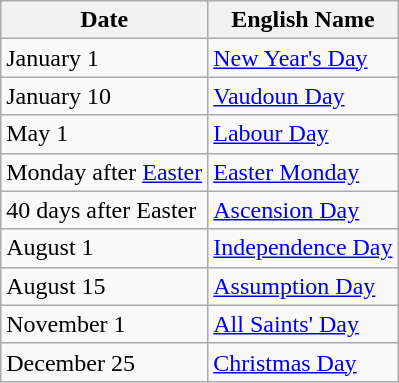<table class="wikitable">
<tr>
<th>Date</th>
<th>English Name</th>
</tr>
<tr --->
<td>January 1</td>
<td><a href='#'>New Year's Day</a></td>
</tr>
<tr --->
<td>January 10</td>
<td><a href='#'>Vaudoun Day</a></td>
</tr>
<tr --->
<td>May 1</td>
<td><a href='#'>Labour Day</a></td>
</tr>
<tr --->
<td>Monday after <a href='#'>Easter</a></td>
<td><a href='#'>Easter Monday</a></td>
</tr>
<tr --->
<td>40 days after Easter</td>
<td><a href='#'>Ascension Day</a></td>
</tr>
<tr --->
<td>August 1</td>
<td><a href='#'>Independence Day</a></td>
</tr>
<tr --->
<td>August 15</td>
<td><a href='#'>Assumption Day</a></td>
</tr>
<tr --->
<td>November 1</td>
<td><a href='#'>All Saints' Day</a></td>
</tr>
<tr --->
<td>December 25</td>
<td><a href='#'>Christmas Day</a></td>
</tr>
</table>
